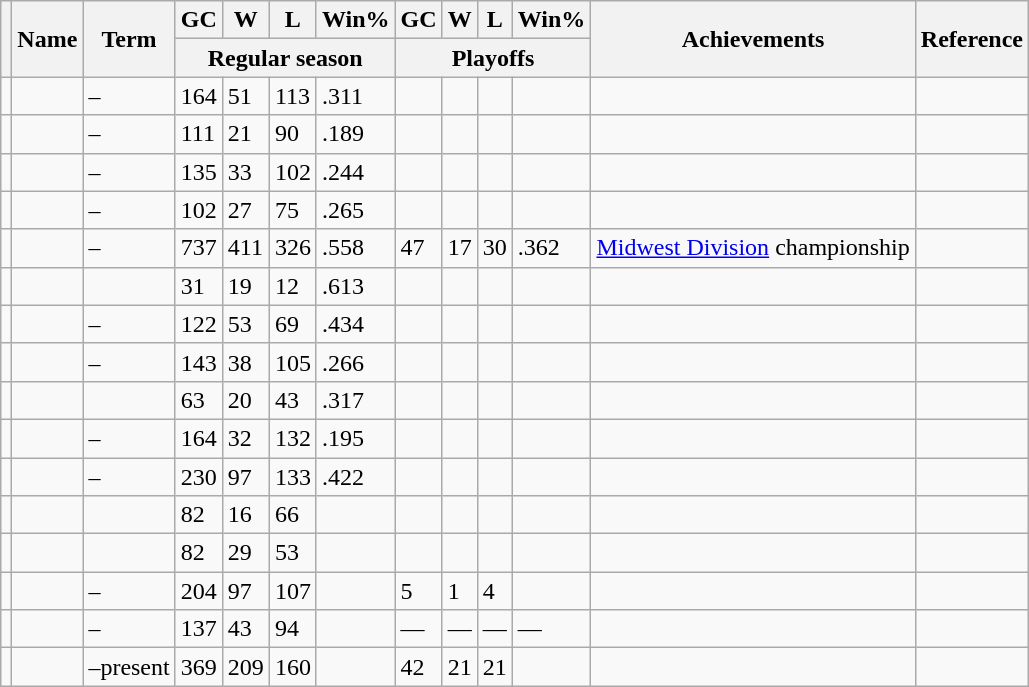<table class="wikitable sortable">
<tr>
<th rowspan="2" scope="col"></th>
<th scope="col" rowspan="2">Name</th>
<th scope="col" rowspan="2">Term</th>
<th scope="col">GC</th>
<th scope="col">W</th>
<th scope="col">L</th>
<th scope="col">Win%</th>
<th scope="col">GC</th>
<th scope="col">W</th>
<th scope="col">L</th>
<th scope="col">Win%</th>
<th scope="col" rowspan="2" class=unsortable>Achievements</th>
<th scope="col" rowspan="2" class=unsortable>Reference</th>
</tr>
<tr>
<th scope="col" colspan="4">Regular season</th>
<th scope="col" colspan="4">Playoffs</th>
</tr>
<tr>
<td scope="row" align=center></td>
<td></td>
<td>–</td>
<td>164</td>
<td>51</td>
<td>113</td>
<td>.311</td>
<td></td>
<td></td>
<td></td>
<td></td>
<td></td>
<td align=center></td>
</tr>
<tr>
<td scope="row" align=center></td>
<td></td>
<td>–</td>
<td>111</td>
<td>21</td>
<td>90</td>
<td>.189</td>
<td></td>
<td></td>
<td></td>
<td></td>
<td></td>
<td align=center></td>
</tr>
<tr>
<td scope="row" align=center></td>
<td></td>
<td>–</td>
<td>135</td>
<td>33</td>
<td>102</td>
<td>.244</td>
<td></td>
<td></td>
<td></td>
<td></td>
<td></td>
<td align=center></td>
</tr>
<tr>
<td scope="row" align=center></td>
<td></td>
<td>–</td>
<td>102</td>
<td>27</td>
<td>75</td>
<td>.265</td>
<td></td>
<td></td>
<td></td>
<td></td>
<td></td>
<td align=center></td>
</tr>
<tr>
<td scope="row" align=center></td>
<td></td>
<td>–</td>
<td>737</td>
<td>411</td>
<td>326</td>
<td>.558</td>
<td>47</td>
<td>17</td>
<td>30</td>
<td>.362</td>
<td> <a href='#'>Midwest Division</a> championship</td>
<td align=center></td>
</tr>
<tr>
<td scope="row" align=center></td>
<td></td>
<td></td>
<td>31</td>
<td>19</td>
<td>12</td>
<td>.613</td>
<td></td>
<td></td>
<td></td>
<td></td>
<td></td>
<td align=center></td>
</tr>
<tr>
<td scope="row" align=center></td>
<td></td>
<td>–</td>
<td>122</td>
<td>53</td>
<td>69</td>
<td>.434</td>
<td></td>
<td></td>
<td></td>
<td></td>
<td></td>
<td align=center></td>
</tr>
<tr>
<td scope="row" align=center></td>
<td></td>
<td>–</td>
<td>143</td>
<td>38</td>
<td>105</td>
<td>.266</td>
<td></td>
<td></td>
<td></td>
<td></td>
<td></td>
<td align=center></td>
</tr>
<tr>
<td scope="row" align=center></td>
<td></td>
<td></td>
<td>63</td>
<td>20</td>
<td>43</td>
<td>.317</td>
<td></td>
<td></td>
<td></td>
<td></td>
<td></td>
<td align=center></td>
</tr>
<tr>
<td scope="row" align=center></td>
<td></td>
<td>–</td>
<td>164</td>
<td>32</td>
<td>132</td>
<td>.195</td>
<td></td>
<td></td>
<td></td>
<td></td>
<td></td>
<td align=center></td>
</tr>
<tr>
<td scope="row" align=center></td>
<td></td>
<td>–</td>
<td>230</td>
<td>97</td>
<td>133</td>
<td>.422</td>
<td></td>
<td></td>
<td></td>
<td></td>
<td></td>
<td align=center></td>
</tr>
<tr>
<td scope="row" align=center></td>
<td></td>
<td></td>
<td>82</td>
<td>16</td>
<td>66</td>
<td></td>
<td></td>
<td></td>
<td></td>
<td></td>
<td></td>
<td align=center></td>
</tr>
<tr>
<td scope="row" align=center></td>
<td></td>
<td></td>
<td>82</td>
<td>29</td>
<td>53</td>
<td></td>
<td></td>
<td></td>
<td></td>
<td></td>
<td></td>
<td align=center></td>
</tr>
<tr>
<td scope="row" align=center></td>
<td></td>
<td>–</td>
<td>204</td>
<td>97</td>
<td>107</td>
<td></td>
<td>5</td>
<td>1</td>
<td>4</td>
<td></td>
<td></td>
<td align=center></td>
</tr>
<tr>
<td scope="row" align=center></td>
<td></td>
<td>–</td>
<td>137</td>
<td>43</td>
<td>94</td>
<td></td>
<td>—</td>
<td>—</td>
<td>—</td>
<td>—</td>
<td></td>
<td align=center></td>
</tr>
<tr>
<td scope="row" align=center></td>
<td></td>
<td>–present</td>
<td>369</td>
<td>209</td>
<td>160</td>
<td></td>
<td>42</td>
<td>21</td>
<td>21</td>
<td></td>
<td></td>
<td align=center></td>
</tr>
</table>
